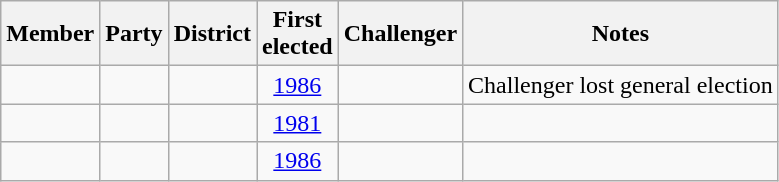<table class="wikitable sortable" style=text-align:center>
<tr>
<th>Member</th>
<th>Party</th>
<th>District</th>
<th>First<br>elected</th>
<th>Challenger</th>
<th>Notes</th>
</tr>
<tr>
<td></td>
<td></td>
<td></td>
<td><a href='#'>1986</a></td>
<td></td>
<td>Challenger lost general election</td>
</tr>
<tr>
<td></td>
<td></td>
<td></td>
<td><a href='#'>1981</a></td>
<td></td>
<td></td>
</tr>
<tr>
<td></td>
<td></td>
<td></td>
<td><a href='#'>1986</a></td>
<td></td>
<td></td>
</tr>
</table>
